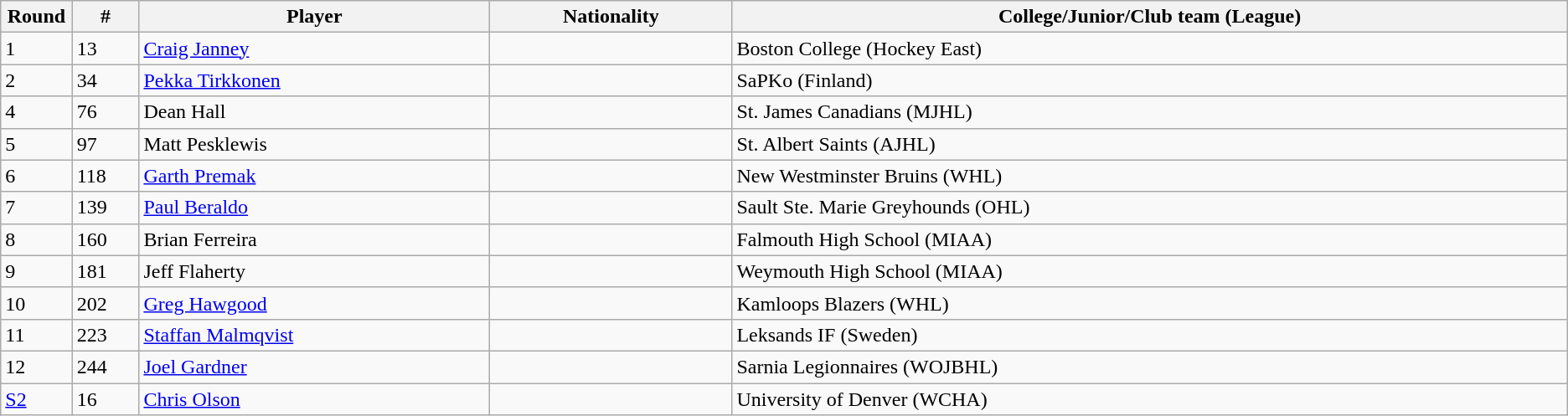<table class="wikitable">
<tr align="center">
<th bgcolor="#DDDDFF" width="4.0%">Round</th>
<th bgcolor="#DDDDFF" width="4.0%">#</th>
<th bgcolor="#DDDDFF" width="21.0%">Player</th>
<th bgcolor="#DDDDFF" width="14.5%">Nationality</th>
<th bgcolor="#DDDDFF" width="50.0%">College/Junior/Club team (League)</th>
</tr>
<tr>
<td>1</td>
<td>13</td>
<td><a href='#'>Craig Janney</a></td>
<td></td>
<td>Boston College (Hockey East)</td>
</tr>
<tr>
<td>2</td>
<td>34</td>
<td><a href='#'>Pekka Tirkkonen</a></td>
<td></td>
<td>SaPKo (Finland)</td>
</tr>
<tr>
<td>4</td>
<td>76</td>
<td>Dean Hall</td>
<td></td>
<td>St. James Canadians (MJHL)</td>
</tr>
<tr>
<td>5</td>
<td>97</td>
<td>Matt Pesklewis</td>
<td></td>
<td>St. Albert Saints (AJHL)</td>
</tr>
<tr>
<td>6</td>
<td>118</td>
<td><a href='#'>Garth Premak</a></td>
<td></td>
<td>New Westminster Bruins (WHL)</td>
</tr>
<tr>
<td>7</td>
<td>139</td>
<td><a href='#'>Paul Beraldo</a></td>
<td></td>
<td>Sault Ste. Marie Greyhounds (OHL)</td>
</tr>
<tr>
<td>8</td>
<td>160</td>
<td>Brian Ferreira</td>
<td></td>
<td>Falmouth High School (MIAA)</td>
</tr>
<tr>
<td>9</td>
<td>181</td>
<td>Jeff Flaherty</td>
<td></td>
<td>Weymouth High School (MIAA)</td>
</tr>
<tr>
<td>10</td>
<td>202</td>
<td><a href='#'>Greg Hawgood</a></td>
<td></td>
<td>Kamloops Blazers (WHL)</td>
</tr>
<tr>
<td>11</td>
<td>223</td>
<td><a href='#'>Staffan Malmqvist</a></td>
<td></td>
<td>Leksands IF (Sweden)</td>
</tr>
<tr>
<td>12</td>
<td>244</td>
<td><a href='#'>Joel Gardner</a></td>
<td></td>
<td>Sarnia Legionnaires (WOJBHL)</td>
</tr>
<tr>
<td><a href='#'>S2</a></td>
<td>16</td>
<td><a href='#'>Chris Olson</a></td>
<td></td>
<td>University of Denver (WCHA)</td>
</tr>
</table>
